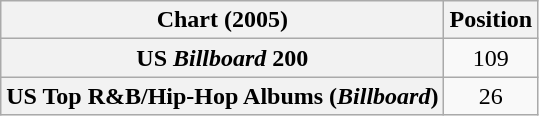<table class="wikitable sortable plainrowheaders" style="text-align:center">
<tr>
<th scope="col">Chart (2005)</th>
<th scope="col">Position</th>
</tr>
<tr>
<th scope="row">US <em>Billboard</em> 200</th>
<td style="text-align:center">109</td>
</tr>
<tr>
<th scope="row">US Top R&B/Hip-Hop Albums (<em>Billboard</em>)</th>
<td style="text-align:center">26</td>
</tr>
</table>
